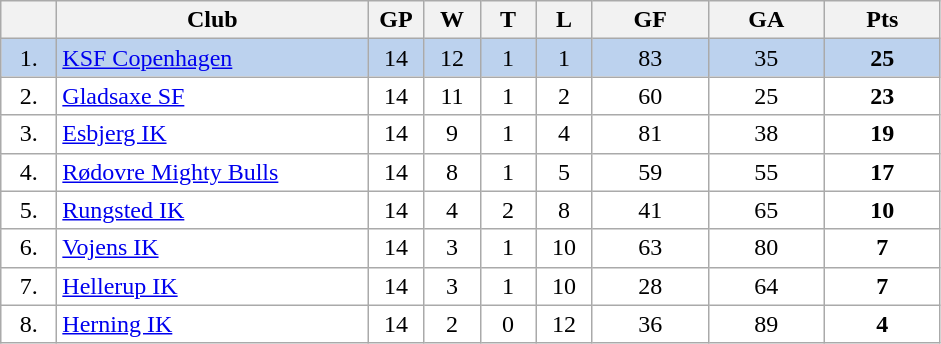<table class="wikitable">
<tr>
<th width="30"></th>
<th width="200">Club</th>
<th width="30">GP</th>
<th width="30">W</th>
<th width="30">T</th>
<th width="30">L</th>
<th width="70">GF</th>
<th width="70">GA</th>
<th width="70">Pts</th>
</tr>
<tr bgcolor="#BCD2EE" align="center">
<td>1.</td>
<td align="left"><a href='#'>KSF Copenhagen</a></td>
<td>14</td>
<td>12</td>
<td>1</td>
<td>1</td>
<td>83</td>
<td>35</td>
<td><strong>25</strong></td>
</tr>
<tr bgcolor="#FFFFFF" align="center">
<td>2.</td>
<td align="left"><a href='#'>Gladsaxe SF</a></td>
<td>14</td>
<td>11</td>
<td>1</td>
<td>2</td>
<td>60</td>
<td>25</td>
<td><strong>23</strong></td>
</tr>
<tr bgcolor="#FFFFFF" align="center">
<td>3.</td>
<td align="left"><a href='#'>Esbjerg IK</a></td>
<td>14</td>
<td>9</td>
<td>1</td>
<td>4</td>
<td>81</td>
<td>38</td>
<td><strong>19</strong></td>
</tr>
<tr bgcolor="#FFFFFF" align="center">
<td>4.</td>
<td align="left"><a href='#'>Rødovre Mighty Bulls</a></td>
<td>14</td>
<td>8</td>
<td>1</td>
<td>5</td>
<td>59</td>
<td>55</td>
<td><strong>17</strong></td>
</tr>
<tr bgcolor="#FFFFFF" align="center">
<td>5.</td>
<td align="left"><a href='#'>Rungsted IK</a></td>
<td>14</td>
<td>4</td>
<td>2</td>
<td>8</td>
<td>41</td>
<td>65</td>
<td><strong>10</strong></td>
</tr>
<tr bgcolor="#FFFFFF" align="center">
<td>6.</td>
<td align="left"><a href='#'>Vojens IK</a></td>
<td>14</td>
<td>3</td>
<td>1</td>
<td>10</td>
<td>63</td>
<td>80</td>
<td><strong>7</strong></td>
</tr>
<tr bgcolor="#FFFFFF" align="center">
<td>7.</td>
<td align="left"><a href='#'>Hellerup IK</a></td>
<td>14</td>
<td>3</td>
<td>1</td>
<td>10</td>
<td>28</td>
<td>64</td>
<td><strong>7</strong></td>
</tr>
<tr bgcolor="#FFFFFF" align="center">
<td>8.</td>
<td align="left"><a href='#'>Herning IK</a></td>
<td>14</td>
<td>2</td>
<td>0</td>
<td>12</td>
<td>36</td>
<td>89</td>
<td><strong>4</strong></td>
</tr>
</table>
